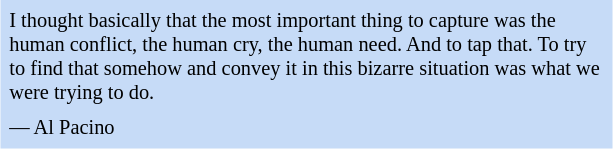<table class="toccolours" style="float: right; margin-left: 1em; margin-right: 2em; font-size: 85%; background:#c6dbf7; color:black; width:30em; max-width: 40%;" cellspacing="5">
<tr>
<td style="text-align: left;">I thought basically that the most important thing to capture was the human conflict, the human cry, the human need. And to tap that. To try to find that somehow and convey it in this bizarre situation was what we were trying to do.</td>
</tr>
<tr>
<td style="text-align: left;">— Al Pacino</td>
</tr>
</table>
